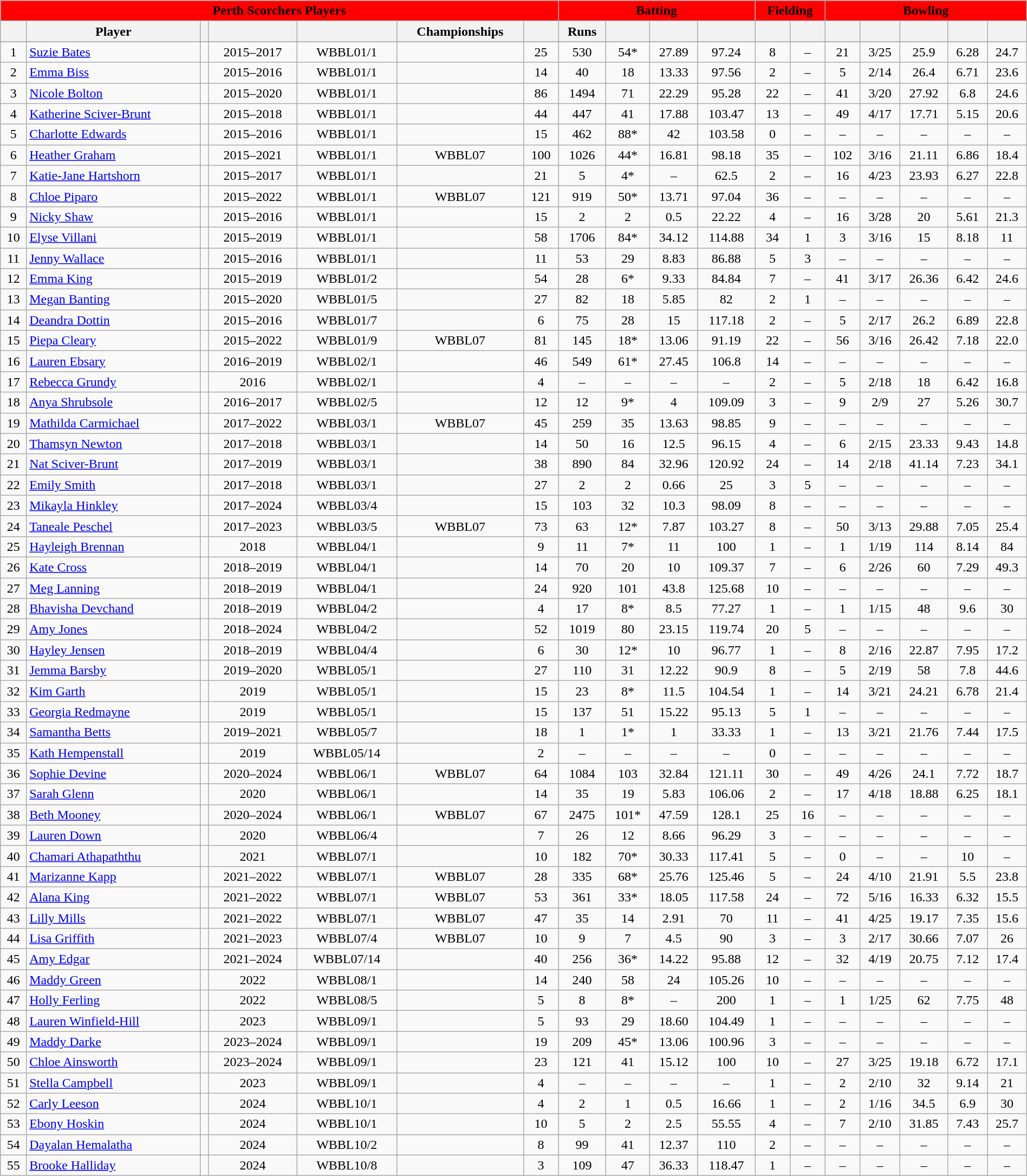<table class="wikitable sortable" style="text-align: center; width:100%">
<tr>
<th colspan="7" style="background:red">Perth Scorchers Players</th>
<th style="background:red" colspan=4>Batting</th>
<th style="background:red" colspan=2>Fielding</th>
<th style="background:red" colspan=5>Bowling</th>
</tr>
<tr>
<th></th>
<th>Player</th>
<th></th>
<th></th>
<th></th>
<th>Championships</th>
<th data-sort-type="number"></th>
<th data-sort-type="number">Runs</th>
<th data-sort-type="number"></th>
<th data-sort-type="number"></th>
<th data-sort-type="number"></th>
<th data-sort-type="number"></th>
<th data-sort-type="number"></th>
<th data-sort-type="number"></th>
<th data-sort-type="number"></th>
<th data-sort-type="number"></th>
<th data-sort-type="number"></th>
<th data-sort-type="number"></th>
</tr>
<tr>
</tr>
<tr>
<td>1</td>
<td style="text-align: left;" data-sort-value="Bates, Suzie"><a href='#'>Suzie Bates</a></td>
<td></td>
<td>2015–2017</td>
<td>WBBL01/1</td>
<td></td>
<td>25</td>
<td>530</td>
<td>54*</td>
<td>27.89</td>
<td>97.24</td>
<td>8</td>
<td>–</td>
<td>21</td>
<td>3/25</td>
<td>25.9</td>
<td>6.28</td>
<td>24.7</td>
</tr>
<tr>
<td>2</td>
<td style="text-align: left;" data-sort-value="Biss, Emma"><a href='#'>Emma Biss</a></td>
<td></td>
<td>2015–2016</td>
<td>WBBL01/1</td>
<td></td>
<td>14</td>
<td>40</td>
<td>18</td>
<td>13.33</td>
<td>97.56</td>
<td>2</td>
<td>–</td>
<td>5</td>
<td>2/14</td>
<td>26.4</td>
<td>6.71</td>
<td>23.6</td>
</tr>
<tr>
<td>3</td>
<td style="text-align: left;" data-sort-value="Bolton, Nicole"><a href='#'>Nicole Bolton</a></td>
<td></td>
<td>2015–2020</td>
<td>WBBL01/1</td>
<td></td>
<td>86</td>
<td>1494</td>
<td>71</td>
<td>22.29</td>
<td>95.28</td>
<td>22</td>
<td>–</td>
<td>41</td>
<td>3/20</td>
<td>27.92</td>
<td>6.8</td>
<td>24.6</td>
</tr>
<tr>
<td>4</td>
<td style="text-align: left;" data-sort-value="Sciver-Brunt, Katherine"><a href='#'>Katherine Sciver-Brunt</a></td>
<td></td>
<td>2015–2018</td>
<td>WBBL01/1</td>
<td></td>
<td>44</td>
<td>447</td>
<td>41</td>
<td>17.88</td>
<td>103.47</td>
<td>13</td>
<td>–</td>
<td>49</td>
<td>4/17</td>
<td>17.71</td>
<td>5.15</td>
<td>20.6</td>
</tr>
<tr>
<td>5</td>
<td style="text-align: left;" data-sort-value="Edwards, Charlotte"><a href='#'>Charlotte Edwards</a></td>
<td></td>
<td>2015–2016</td>
<td>WBBL01/1</td>
<td></td>
<td>15</td>
<td>462</td>
<td>88*</td>
<td>42</td>
<td>103.58</td>
<td>0</td>
<td>–</td>
<td>–</td>
<td>–</td>
<td>–</td>
<td>–</td>
<td>–</td>
</tr>
<tr>
<td>6</td>
<td style="text-align: left;" data-sort-value="Graham (cricketer), Heather"><a href='#'>Heather Graham</a></td>
<td></td>
<td>2015–2021</td>
<td>WBBL01/1</td>
<td>WBBL07</td>
<td>100</td>
<td>1026</td>
<td>44*</td>
<td>16.81</td>
<td>98.18</td>
<td>35</td>
<td>–</td>
<td>102</td>
<td>3/16</td>
<td>21.11</td>
<td>6.86</td>
<td>18.4</td>
</tr>
<tr>
<td>7</td>
<td style="text-align: left;" data-sort-value="Hartshorn, Katie-Jane"><a href='#'>Katie-Jane Hartshorn</a></td>
<td></td>
<td>2015–2017</td>
<td>WBBL01/1</td>
<td></td>
<td>21</td>
<td>5</td>
<td>4*</td>
<td>–</td>
<td>62.5</td>
<td>2</td>
<td>–</td>
<td>16</td>
<td>4/23</td>
<td>23.93</td>
<td>6.27</td>
<td>22.8</td>
</tr>
<tr>
<td>8</td>
<td style="text-align: left;" data-sort-value="Piparo, Chloe"><a href='#'>Chloe Piparo</a></td>
<td></td>
<td>2015–2022</td>
<td>WBBL01/1</td>
<td>WBBL07</td>
<td>121</td>
<td>919</td>
<td>50*</td>
<td>13.71</td>
<td>97.04</td>
<td>36</td>
<td>–</td>
<td>–</td>
<td>–</td>
<td>–</td>
<td>–</td>
<td>–</td>
</tr>
<tr>
<td>9</td>
<td style="text-align: left;" data-sort-value="Shaw, Nicky"><a href='#'>Nicky Shaw</a></td>
<td></td>
<td>2015–2016</td>
<td>WBBL01/1</td>
<td></td>
<td>15</td>
<td>2</td>
<td>2</td>
<td>0.5</td>
<td>22.22</td>
<td>4</td>
<td>–</td>
<td>16</td>
<td>3/28</td>
<td>20</td>
<td>5.61</td>
<td>21.3</td>
</tr>
<tr>
<td>10</td>
<td style="text-align: left;" data-sort-value="Villani, Elyse"><a href='#'>Elyse Villani</a></td>
<td></td>
<td>2015–2019</td>
<td>WBBL01/1</td>
<td></td>
<td>58</td>
<td>1706</td>
<td>84*</td>
<td>34.12</td>
<td>114.88</td>
<td>34</td>
<td>1</td>
<td>3</td>
<td>3/16</td>
<td>15</td>
<td>8.18</td>
<td>11</td>
</tr>
<tr>
<td>11</td>
<td style="text-align: left;" data-sort-value="Wallace, Jenny"><a href='#'>Jenny Wallace</a></td>
<td></td>
<td>2015–2016</td>
<td>WBBL01/1</td>
<td></td>
<td>11</td>
<td>53</td>
<td>29</td>
<td>8.83</td>
<td>86.88</td>
<td>5</td>
<td>3</td>
<td>–</td>
<td>–</td>
<td>–</td>
<td>–</td>
<td>–</td>
</tr>
<tr>
<td>12</td>
<td style="text-align: left;" data-sort-value="King (cricketer), Emma"><a href='#'>Emma King</a></td>
<td></td>
<td>2015–2019</td>
<td>WBBL01/2</td>
<td></td>
<td>54</td>
<td>28</td>
<td>6*</td>
<td>9.33</td>
<td>84.84</td>
<td>7</td>
<td>–</td>
<td>41</td>
<td>3/17</td>
<td>26.36</td>
<td>6.42</td>
<td>24.6</td>
</tr>
<tr>
<td>13</td>
<td style="text-align: left;" data-sort-value="Banting, Megan"><a href='#'>Megan Banting</a></td>
<td></td>
<td>2015–2020</td>
<td>WBBL01/5</td>
<td></td>
<td>27</td>
<td>82</td>
<td>18</td>
<td>5.85</td>
<td>82</td>
<td>2</td>
<td>1</td>
<td>–</td>
<td>–</td>
<td>–</td>
<td>–</td>
<td>–</td>
</tr>
<tr>
<td>14</td>
<td style="text-align: left;" data-sort-value="Dottin, Deandra"><a href='#'>Deandra Dottin</a></td>
<td></td>
<td>2015–2016</td>
<td>WBBL01/7</td>
<td></td>
<td>6</td>
<td>75</td>
<td>28</td>
<td>15</td>
<td>117.18</td>
<td>2</td>
<td>–</td>
<td>5</td>
<td>2/17</td>
<td>26.2</td>
<td>6.89</td>
<td>22.8</td>
</tr>
<tr>
<td>15</td>
<td style="text-align: left;" data-sort-value="Cleary, Piepa"><a href='#'>Piepa Cleary</a></td>
<td></td>
<td>2015–2022</td>
<td>WBBL01/9</td>
<td>WBBL07</td>
<td>81</td>
<td>145</td>
<td>18*</td>
<td>13.06</td>
<td>91.19</td>
<td>22</td>
<td>–</td>
<td>56</td>
<td>3/16</td>
<td>26.42</td>
<td>7.18</td>
<td>22.0</td>
</tr>
<tr>
<td>16</td>
<td style="text-align: left;" data-sort-value="Ebsary, Lauren"><a href='#'>Lauren Ebsary</a></td>
<td></td>
<td>2016–2019</td>
<td>WBBL02/1</td>
<td></td>
<td>46</td>
<td>549</td>
<td>61*</td>
<td>27.45</td>
<td>106.8</td>
<td>14</td>
<td>–</td>
<td>–</td>
<td>–</td>
<td>–</td>
<td>–</td>
<td>–</td>
</tr>
<tr>
<td>17</td>
<td style="text-align: left;" data-sort-value="Grundy, Rebecca"><a href='#'>Rebecca Grundy</a></td>
<td></td>
<td>2016</td>
<td>WBBL02/1</td>
<td></td>
<td>4</td>
<td>–</td>
<td>–</td>
<td>–</td>
<td>–</td>
<td>2</td>
<td>–</td>
<td>5</td>
<td>2/18</td>
<td>18</td>
<td>6.42</td>
<td>16.8</td>
</tr>
<tr>
<td>18</td>
<td style="text-align: left;" data-sort-value="Shrubsole, Anya"><a href='#'>Anya Shrubsole</a></td>
<td></td>
<td>2016–2017</td>
<td>WBBL02/5</td>
<td></td>
<td>12</td>
<td>12</td>
<td>9*</td>
<td>4</td>
<td>109.09</td>
<td>3</td>
<td>–</td>
<td>9</td>
<td>2/9</td>
<td>27</td>
<td>5.26</td>
<td>30.7</td>
</tr>
<tr>
<td>19</td>
<td style="text-align: left;" data-sort-value="Carmichael, Mathilda"><a href='#'>Mathilda Carmichael</a></td>
<td></td>
<td>2017–2022</td>
<td>WBBL03/1</td>
<td>WBBL07</td>
<td>45</td>
<td>259</td>
<td>35</td>
<td>13.63</td>
<td>98.85</td>
<td>9</td>
<td>–</td>
<td>–</td>
<td>–</td>
<td>–</td>
<td>–</td>
<td>–</td>
</tr>
<tr>
<td>20</td>
<td style="text-align: left;" data-sort-value="Newton, Thamsyn"><a href='#'>Thamsyn Newton</a></td>
<td></td>
<td>2017–2018</td>
<td>WBBL03/1</td>
<td></td>
<td>14</td>
<td>50</td>
<td>16</td>
<td>12.5</td>
<td>96.15</td>
<td>4</td>
<td>–</td>
<td>6</td>
<td>2/15</td>
<td>23.33</td>
<td>9.43</td>
<td>14.8</td>
</tr>
<tr>
<td>21</td>
<td style="text-align: left;" data-sort-value="Sciver-Brunt, Nat"><a href='#'>Nat Sciver-Brunt</a></td>
<td></td>
<td>2017–2019</td>
<td>WBBL03/1</td>
<td></td>
<td>38</td>
<td>890</td>
<td>84</td>
<td>32.96</td>
<td>120.92</td>
<td>24</td>
<td>–</td>
<td>14</td>
<td>2/18</td>
<td>41.14</td>
<td>7.23</td>
<td>34.1</td>
</tr>
<tr>
<td>22</td>
<td style="text-align: left;" data-sort-value="Smith (cricketer), Emily"><a href='#'>Emily Smith</a></td>
<td></td>
<td>2017–2018</td>
<td>WBBL03/1</td>
<td></td>
<td>27</td>
<td>2</td>
<td>2</td>
<td>0.66</td>
<td>25</td>
<td>3</td>
<td>5</td>
<td>–</td>
<td>–</td>
<td>–</td>
<td>–</td>
<td>–</td>
</tr>
<tr>
<td>23</td>
<td style="text-align: left;" data-sort-value="Hinkley, Mikayla"><a href='#'>Mikayla Hinkley</a></td>
<td></td>
<td>2017–2024</td>
<td>WBBL03/4</td>
<td></td>
<td>15</td>
<td>103</td>
<td>32</td>
<td>10.3</td>
<td>98.09</td>
<td>8</td>
<td>–</td>
<td>–</td>
<td>–</td>
<td>–</td>
<td>–</td>
<td>–</td>
</tr>
<tr>
<td>24</td>
<td style="text-align: left;" data-sort-value="Peschel, Taneale"><a href='#'>Taneale Peschel</a></td>
<td></td>
<td>2017–2023</td>
<td>WBBL03/5</td>
<td>WBBL07</td>
<td>73</td>
<td>63</td>
<td>12*</td>
<td>7.87</td>
<td>103.27</td>
<td>8</td>
<td>–</td>
<td>50</td>
<td>3/13</td>
<td>29.88</td>
<td>7.05</td>
<td>25.4</td>
</tr>
<tr>
<td>25</td>
<td style="text-align: left;" data-sort-value="Brennan, Hayleigh"><a href='#'>Hayleigh Brennan</a></td>
<td></td>
<td>2018</td>
<td>WBBL04/1</td>
<td></td>
<td>9</td>
<td>11</td>
<td>7*</td>
<td>11</td>
<td>100</td>
<td>1</td>
<td>–</td>
<td>1</td>
<td>1/19</td>
<td>114</td>
<td>8.14</td>
<td>84</td>
</tr>
<tr>
<td>26</td>
<td style="text-align: left;" data-sort-value="Cross, Kate"><a href='#'>Kate Cross</a></td>
<td></td>
<td>2018–2019</td>
<td>WBBL04/1</td>
<td></td>
<td>14</td>
<td>70</td>
<td>20</td>
<td>10</td>
<td>109.37</td>
<td>7</td>
<td>–</td>
<td>6</td>
<td>2/26</td>
<td>60</td>
<td>7.29</td>
<td>49.3</td>
</tr>
<tr>
<td>27</td>
<td style="text-align: left;" data-sort-value="Lanning, Meg"><a href='#'>Meg Lanning</a></td>
<td></td>
<td>2018–2019</td>
<td>WBBL04/1</td>
<td></td>
<td>24</td>
<td>920</td>
<td>101</td>
<td>43.8</td>
<td>125.68</td>
<td>10</td>
<td>–</td>
<td>–</td>
<td>–</td>
<td>–</td>
<td>–</td>
<td>–</td>
</tr>
<tr>
<td>28</td>
<td style="text-align: left;" data-sort-value="Devchand, Bhavisha"><a href='#'>Bhavisha Devchand</a></td>
<td></td>
<td>2018–2019</td>
<td>WBBL04/2</td>
<td></td>
<td>4</td>
<td>17</td>
<td>8*</td>
<td>8.5</td>
<td>77.27</td>
<td>1</td>
<td>–</td>
<td>1</td>
<td>1/15</td>
<td>48</td>
<td>9.6</td>
<td>30</td>
</tr>
<tr>
<td>29</td>
<td style="text-align: left;" data-sort-value="Jones (cricketer), Amy"><a href='#'>Amy Jones</a></td>
<td></td>
<td>2018–2024</td>
<td>WBBL04/2</td>
<td></td>
<td>52</td>
<td>1019</td>
<td>80</td>
<td>23.15</td>
<td>119.74</td>
<td>20</td>
<td>5</td>
<td>–</td>
<td>–</td>
<td>–</td>
<td>–</td>
<td>–</td>
</tr>
<tr>
<td>30</td>
<td style="text-align: left;" data-sort-value="Jensen (cricketer), Hayley"><a href='#'>Hayley Jensen</a></td>
<td></td>
<td>2018–2019</td>
<td>WBBL04/4</td>
<td></td>
<td>6</td>
<td>30</td>
<td>12*</td>
<td>10</td>
<td>96.77</td>
<td>1</td>
<td>–</td>
<td>8</td>
<td>2/16</td>
<td>22.87</td>
<td>7.95</td>
<td>17.2</td>
</tr>
<tr>
<td>31</td>
<td style="text-align: left;" data-sort-value="Barsby, Jemma"><a href='#'>Jemma Barsby</a></td>
<td></td>
<td>2019–2020</td>
<td>WBBL05/1</td>
<td></td>
<td>27</td>
<td>110</td>
<td>31</td>
<td>12.22</td>
<td>90.9</td>
<td>8</td>
<td>–</td>
<td>5</td>
<td>2/19</td>
<td>58</td>
<td>7.8</td>
<td>44.6</td>
</tr>
<tr>
<td>32</td>
<td style="text-align: left;" data-sort-value="Garth, Kim"><a href='#'>Kim Garth</a></td>
<td></td>
<td>2019</td>
<td>WBBL05/1</td>
<td></td>
<td>15</td>
<td>23</td>
<td>8*</td>
<td>11.5</td>
<td>104.54</td>
<td>1</td>
<td>–</td>
<td>14</td>
<td>3/21</td>
<td>24.21</td>
<td>6.78</td>
<td>21.4</td>
</tr>
<tr>
<td>33</td>
<td style="text-align: left;" data-sort-value="Redmayne, Georgia"><a href='#'>Georgia Redmayne</a></td>
<td></td>
<td>2019</td>
<td>WBBL05/1</td>
<td></td>
<td>15</td>
<td>137</td>
<td>51</td>
<td>15.22</td>
<td>95.13</td>
<td>5</td>
<td>1</td>
<td>–</td>
<td>–</td>
<td>–</td>
<td>–</td>
<td>–</td>
</tr>
<tr>
<td>34</td>
<td style="text-align: left;" data-sort-value="Betts, Samantha"><a href='#'>Samantha Betts</a></td>
<td></td>
<td>2019–2021</td>
<td>WBBL05/7</td>
<td></td>
<td>18</td>
<td>1</td>
<td>1*</td>
<td>1</td>
<td>33.33</td>
<td>1</td>
<td>–</td>
<td>13</td>
<td>3/21</td>
<td>21.76</td>
<td>7.44</td>
<td>17.5</td>
</tr>
<tr>
<td>35</td>
<td style="text-align: left;" data-sort-value="Hempenstall, Kath"><a href='#'>Kath Hempenstall</a></td>
<td></td>
<td>2019</td>
<td>WBBL05/14</td>
<td></td>
<td>2</td>
<td>–</td>
<td>–</td>
<td>–</td>
<td>–</td>
<td>0</td>
<td>–</td>
<td>–</td>
<td>–</td>
<td>–</td>
<td>–</td>
<td>–</td>
</tr>
<tr>
<td>36</td>
<td style="text-align: left;" data-sort-value="Devine, Sophie"><a href='#'>Sophie Devine</a></td>
<td></td>
<td>2020–2024</td>
<td>WBBL06/1</td>
<td>WBBL07</td>
<td>64</td>
<td>1084</td>
<td>103</td>
<td>32.84</td>
<td>121.11</td>
<td>30</td>
<td>–</td>
<td>49</td>
<td>4/26</td>
<td>24.1</td>
<td>7.72</td>
<td>18.7</td>
</tr>
<tr>
<td>37</td>
<td style="text-align: left;" data-sort-value="Glenn, Sarah"><a href='#'>Sarah Glenn</a></td>
<td></td>
<td>2020</td>
<td>WBBL06/1</td>
<td></td>
<td>14</td>
<td>35</td>
<td>19</td>
<td>5.83</td>
<td>106.06</td>
<td>2</td>
<td>–</td>
<td>17</td>
<td>4/18</td>
<td>18.88</td>
<td>6.25</td>
<td>18.1</td>
</tr>
<tr>
<td>38</td>
<td style="text-align: left;" data-sort-value="Mooney, Beth"><a href='#'>Beth Mooney</a></td>
<td></td>
<td>2020–2024</td>
<td>WBBL06/1</td>
<td>WBBL07</td>
<td>67</td>
<td>2475</td>
<td>101*</td>
<td>47.59</td>
<td>128.1</td>
<td>25</td>
<td>16</td>
<td>–</td>
<td>–</td>
<td>–</td>
<td>–</td>
<td>–</td>
</tr>
<tr>
<td>39</td>
<td style="text-align: left;" data-sort-value="Down, Lauren"><a href='#'>Lauren Down</a></td>
<td></td>
<td>2020</td>
<td>WBBL06/4</td>
<td></td>
<td>7</td>
<td>26</td>
<td>12</td>
<td>8.66</td>
<td>96.29</td>
<td>3</td>
<td>–</td>
<td>–</td>
<td>–</td>
<td>–</td>
<td>–</td>
<td>–</td>
</tr>
<tr>
<td>40</td>
<td style="text-align: left;" data-sort-value="Athapaththu, Chamari"><a href='#'>Chamari Athapaththu</a></td>
<td></td>
<td>2021</td>
<td>WBBL07/1</td>
<td></td>
<td>10</td>
<td>182</td>
<td>70*</td>
<td>30.33</td>
<td>117.41</td>
<td>5</td>
<td>–</td>
<td>0</td>
<td>–</td>
<td>–</td>
<td>10</td>
<td>–</td>
</tr>
<tr>
<td>41</td>
<td style="text-align: left;" data-sort-value="Kapp, Marizanne"><a href='#'>Marizanne Kapp</a></td>
<td></td>
<td>2021–2022</td>
<td>WBBL07/1</td>
<td>WBBL07</td>
<td>28</td>
<td>335</td>
<td>68*</td>
<td>25.76</td>
<td>125.46</td>
<td>5</td>
<td>–</td>
<td>24</td>
<td>4/10</td>
<td>21.91</td>
<td>5.5</td>
<td>23.8</td>
</tr>
<tr>
<td>42</td>
<td style="text-align: left;" data-sort-value="King, Alana"><a href='#'>Alana King</a></td>
<td></td>
<td>2021–2022</td>
<td>WBBL07/1</td>
<td>WBBL07</td>
<td>53</td>
<td>361</td>
<td>33*</td>
<td>18.05</td>
<td>117.58</td>
<td>24</td>
<td>–</td>
<td>72</td>
<td>5/16</td>
<td>16.33</td>
<td>6.32</td>
<td>15.5</td>
</tr>
<tr>
<td>43</td>
<td style="text-align: left;" data-sort-value="Mills, Lilly"><a href='#'>Lilly Mills</a></td>
<td></td>
<td>2021–2022</td>
<td>WBBL07/1</td>
<td>WBBL07</td>
<td>47</td>
<td>35</td>
<td>14</td>
<td>2.91</td>
<td>70</td>
<td>11</td>
<td>–</td>
<td>41</td>
<td>4/25</td>
<td>19.17</td>
<td>7.35</td>
<td>15.6</td>
</tr>
<tr>
<td>44</td>
<td style="text-align: left;" data-sort-value="Griffith, Lisa"><a href='#'>Lisa Griffith</a></td>
<td></td>
<td>2021–2023</td>
<td>WBBL07/4</td>
<td>WBBL07</td>
<td>10</td>
<td>9</td>
<td>7</td>
<td>4.5</td>
<td>90</td>
<td>3</td>
<td>–</td>
<td>3</td>
<td>2/17</td>
<td>30.66</td>
<td>7.07</td>
<td>26</td>
</tr>
<tr>
<td>45</td>
<td style="text-align: left;" data-sort-value="Edgar, Amy"><a href='#'>Amy Edgar</a></td>
<td></td>
<td>2021–2024</td>
<td>WBBL07/14</td>
<td></td>
<td>40</td>
<td>256</td>
<td>36*</td>
<td>14.22</td>
<td>95.88</td>
<td>12</td>
<td>–</td>
<td>32</td>
<td>4/19</td>
<td>20.75</td>
<td>7.12</td>
<td>17.4</td>
</tr>
<tr>
<td>46</td>
<td style="text-align: left;" data-sort-value="Green, Maddy"><a href='#'>Maddy Green</a></td>
<td></td>
<td>2022</td>
<td>WBBL08/1</td>
<td></td>
<td>14</td>
<td>240</td>
<td>58</td>
<td>24</td>
<td>105.26</td>
<td>10</td>
<td>–</td>
<td>–</td>
<td>–</td>
<td>–</td>
<td>–</td>
<td>–</td>
</tr>
<tr>
<td>47</td>
<td style="text-align: left;" data-sort-value="Ferling, Holly"><a href='#'>Holly Ferling</a></td>
<td></td>
<td>2022</td>
<td>WBBL08/5</td>
<td></td>
<td>5</td>
<td>8</td>
<td>8*</td>
<td>–</td>
<td>200</td>
<td>1</td>
<td>–</td>
<td>1</td>
<td>1/25</td>
<td>62</td>
<td>7.75</td>
<td>48</td>
</tr>
<tr>
<td>48</td>
<td style="text-align: left;" data-sort-value="Winfield-Hill, Lauren"><a href='#'>Lauren Winfield-Hill</a></td>
<td></td>
<td>2023</td>
<td>WBBL09/1</td>
<td></td>
<td>5</td>
<td>93</td>
<td>29</td>
<td>18.60</td>
<td>104.49</td>
<td>1</td>
<td>–</td>
<td>–</td>
<td>–</td>
<td>–</td>
<td>–</td>
<td>–</td>
</tr>
<tr>
<td>49</td>
<td style="text-align: left;" data-sort-value="Darke, Maddy"><a href='#'>Maddy Darke</a></td>
<td></td>
<td>2023–2024</td>
<td>WBBL09/1</td>
<td></td>
<td>19</td>
<td>209</td>
<td>45*</td>
<td>13.06</td>
<td>100.96</td>
<td>3</td>
<td>–</td>
<td>–</td>
<td>–</td>
<td>–</td>
<td>–</td>
<td>–</td>
</tr>
<tr>
<td>50</td>
<td style="text-align: left;" data-sort-value="Ainsworth, Chloe"><a href='#'>Chloe Ainsworth</a></td>
<td></td>
<td>2023–2024</td>
<td>WBBL09/1</td>
<td></td>
<td>23</td>
<td>121</td>
<td>41</td>
<td>15.12</td>
<td>100</td>
<td>10</td>
<td>–</td>
<td>27</td>
<td>3/25</td>
<td>19.18</td>
<td>6.72</td>
<td>17.1</td>
</tr>
<tr>
<td>51</td>
<td style="text-align: left;" data-sort-value="Campbell, Stella"><a href='#'>Stella Campbell</a></td>
<td></td>
<td>2023</td>
<td>WBBL09/1</td>
<td></td>
<td>4</td>
<td>–</td>
<td>–</td>
<td>–</td>
<td>–</td>
<td>1</td>
<td>–</td>
<td>2</td>
<td>2/10</td>
<td>32</td>
<td>9.14</td>
<td>21</td>
</tr>
<tr>
<td>52</td>
<td style="text-align: left;" data-sort-value="Leeson, Carly"><a href='#'>Carly Leeson</a></td>
<td></td>
<td>2024</td>
<td>WBBL10/1</td>
<td></td>
<td>4</td>
<td>2</td>
<td>1</td>
<td>0.5</td>
<td>16.66</td>
<td>1</td>
<td>–</td>
<td>2</td>
<td>1/16</td>
<td>34.5</td>
<td>6.9</td>
<td>30</td>
</tr>
<tr>
<td>53</td>
<td style="text-align: left;" data-sort-value="Hoskin, Ebony"><a href='#'>Ebony Hoskin</a></td>
<td></td>
<td>2024</td>
<td>WBBL10/1</td>
<td></td>
<td>10</td>
<td>5</td>
<td>2</td>
<td>2.5</td>
<td>55.55</td>
<td>4</td>
<td>–</td>
<td>7</td>
<td>2/10</td>
<td>31.85</td>
<td>7.43</td>
<td>25.7</td>
</tr>
<tr>
<td>54</td>
<td style="text-align: left;" data-sort-value="Hemalatha, Dayalan"><a href='#'>Dayalan Hemalatha</a></td>
<td></td>
<td>2024</td>
<td>WBBL10/2</td>
<td></td>
<td>8</td>
<td>99</td>
<td>41</td>
<td>12.37</td>
<td>110</td>
<td>2</td>
<td>–</td>
<td>–</td>
<td>–</td>
<td>–</td>
<td>–</td>
<td>–</td>
</tr>
<tr>
<td>55</td>
<td style="text-align: left;" data-sort-value="Halliday, Brooke"><a href='#'>Brooke Halliday</a></td>
<td></td>
<td>2024</td>
<td>WBBL10/8</td>
<td></td>
<td>3</td>
<td>109</td>
<td>47</td>
<td>36.33</td>
<td>118.47</td>
<td>1</td>
<td>–</td>
<td>–</td>
<td>–</td>
<td>–</td>
<td>–</td>
<td>–</td>
</tr>
</table>
